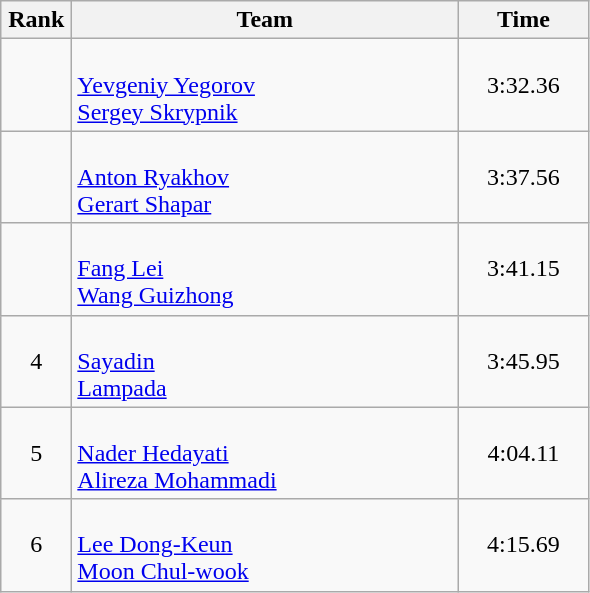<table class=wikitable style="text-align:center">
<tr>
<th width=40>Rank</th>
<th width=250>Team</th>
<th width=80>Time</th>
</tr>
<tr>
<td></td>
<td align=left><br><a href='#'>Yevgeniy Yegorov</a><br><a href='#'>Sergey Skrypnik</a></td>
<td>3:32.36</td>
</tr>
<tr>
<td></td>
<td align=left><br><a href='#'>Anton Ryakhov</a><br><a href='#'>Gerart Shapar</a></td>
<td>3:37.56</td>
</tr>
<tr>
<td></td>
<td align=left><br><a href='#'>Fang Lei</a><br><a href='#'>Wang Guizhong</a></td>
<td>3:41.15</td>
</tr>
<tr>
<td>4</td>
<td align=left><br><a href='#'>Sayadin</a><br><a href='#'>Lampada</a></td>
<td>3:45.95</td>
</tr>
<tr>
<td>5</td>
<td align=left><br><a href='#'>Nader Hedayati</a><br><a href='#'>Alireza Mohammadi</a></td>
<td>4:04.11</td>
</tr>
<tr>
<td>6</td>
<td align=left><br><a href='#'>Lee Dong-Keun</a><br><a href='#'>Moon Chul-wook</a></td>
<td>4:15.69</td>
</tr>
</table>
